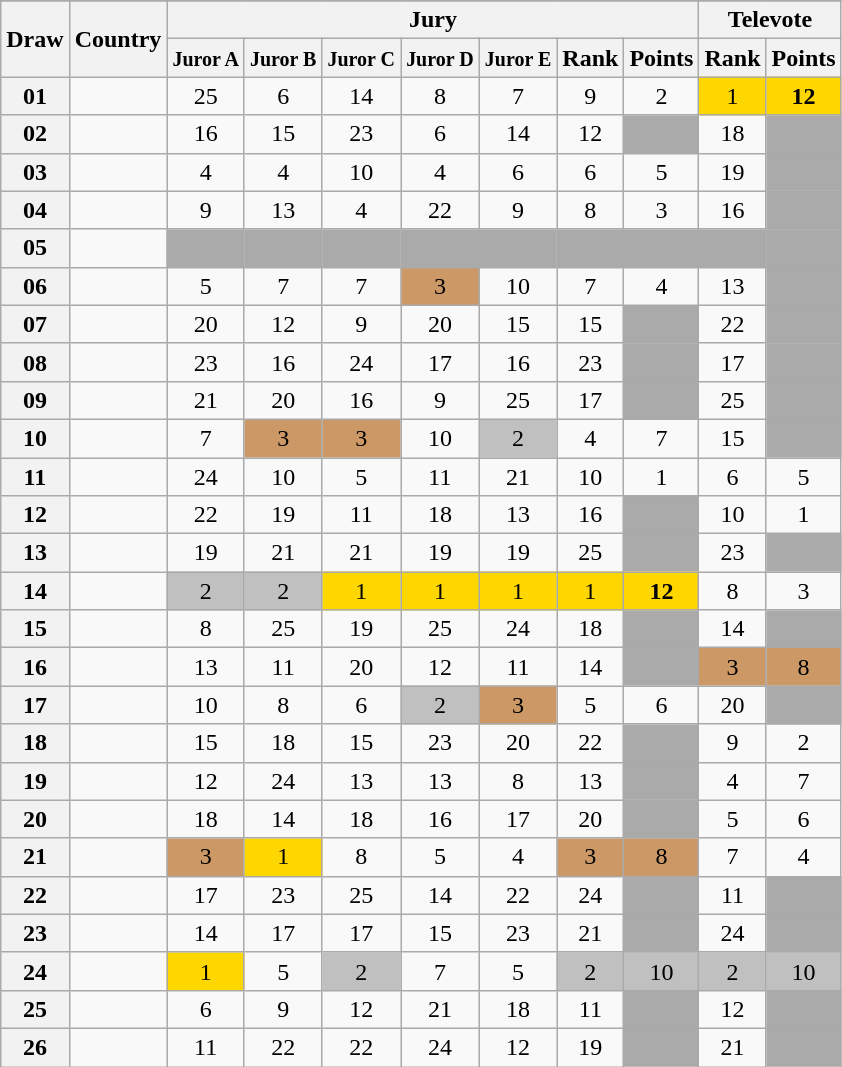<table class="sortable wikitable collapsible plainrowheaders" style="text-align:center;">
<tr>
</tr>
<tr>
<th scope="col" rowspan="2">Draw</th>
<th scope="col" rowspan="2">Country</th>
<th scope="col" colspan="7">Jury</th>
<th scope="col" colspan="2">Televote</th>
</tr>
<tr>
<th scope="col"><small>Juror A</small></th>
<th scope="col"><small>Juror B</small></th>
<th scope="col"><small>Juror C</small></th>
<th scope="col"><small>Juror D</small></th>
<th scope="col"><small>Juror E</small></th>
<th scope="col">Rank</th>
<th scope="col">Points</th>
<th scope="col">Rank</th>
<th scope="col">Points</th>
</tr>
<tr>
<th scope="row" style="text-align:center;">01</th>
<td style="text-align:left;"></td>
<td>25</td>
<td>6</td>
<td>14</td>
<td>8</td>
<td>7</td>
<td>9</td>
<td>2</td>
<td style="background:gold;">1</td>
<td style="background:gold;"><strong>12</strong></td>
</tr>
<tr>
<th scope="row" style="text-align:center;">02</th>
<td style="text-align:left;"></td>
<td>16</td>
<td>15</td>
<td>23</td>
<td>6</td>
<td>14</td>
<td>12</td>
<td style="background:#AAAAAA;"></td>
<td>18</td>
<td style="background:#AAAAAA;"></td>
</tr>
<tr>
<th scope="row" style="text-align:center;">03</th>
<td style="text-align:left;"></td>
<td>4</td>
<td>4</td>
<td>10</td>
<td>4</td>
<td>6</td>
<td>6</td>
<td>5</td>
<td>19</td>
<td style="background:#AAAAAA;"></td>
</tr>
<tr>
<th scope="row" style="text-align:center;">04</th>
<td style="text-align:left;"></td>
<td>9</td>
<td>13</td>
<td>4</td>
<td>22</td>
<td>9</td>
<td>8</td>
<td>3</td>
<td>16</td>
<td style="background:#AAAAAA;"></td>
</tr>
<tr class="sortbottom">
<th scope="row" style="text-align:center;">05</th>
<td style="text-align:left;"></td>
<td style="background:#AAAAAA;"></td>
<td style="background:#AAAAAA;"></td>
<td style="background:#AAAAAA;"></td>
<td style="background:#AAAAAA;"></td>
<td style="background:#AAAAAA;"></td>
<td style="background:#AAAAAA;"></td>
<td style="background:#AAAAAA;"></td>
<td style="background:#AAAAAA;"></td>
<td style="background:#AAAAAA;"></td>
</tr>
<tr>
<th scope="row" style="text-align:center;">06</th>
<td style="text-align:left;"></td>
<td>5</td>
<td>7</td>
<td>7</td>
<td style="background:#CC9966;">3</td>
<td>10</td>
<td>7</td>
<td>4</td>
<td>13</td>
<td style="background:#AAAAAA;"></td>
</tr>
<tr>
<th scope="row" style="text-align:center;">07</th>
<td style="text-align:left;"></td>
<td>20</td>
<td>12</td>
<td>9</td>
<td>20</td>
<td>15</td>
<td>15</td>
<td style="background:#AAAAAA;"></td>
<td>22</td>
<td style="background:#AAAAAA;"></td>
</tr>
<tr>
<th scope="row" style="text-align:center;">08</th>
<td style="text-align:left;"></td>
<td>23</td>
<td>16</td>
<td>24</td>
<td>17</td>
<td>16</td>
<td>23</td>
<td style="background:#AAAAAA;"></td>
<td>17</td>
<td style="background:#AAAAAA;"></td>
</tr>
<tr>
<th scope="row" style="text-align:center;">09</th>
<td style="text-align:left;"></td>
<td>21</td>
<td>20</td>
<td>16</td>
<td>9</td>
<td>25</td>
<td>17</td>
<td style="background:#AAAAAA;"></td>
<td>25</td>
<td style="background:#AAAAAA;"></td>
</tr>
<tr>
<th scope="row" style="text-align:center;">10</th>
<td style="text-align:left;"></td>
<td>7</td>
<td style="background:#CC9966;">3</td>
<td style="background:#CC9966;">3</td>
<td>10</td>
<td style="background:silver;">2</td>
<td>4</td>
<td>7</td>
<td>15</td>
<td style="background:#AAAAAA;"></td>
</tr>
<tr>
<th scope="row" style="text-align:center;">11</th>
<td style="text-align:left;"></td>
<td>24</td>
<td>10</td>
<td>5</td>
<td>11</td>
<td>21</td>
<td>10</td>
<td>1</td>
<td>6</td>
<td>5</td>
</tr>
<tr>
<th scope="row" style="text-align:center;">12</th>
<td style="text-align:left;"></td>
<td>22</td>
<td>19</td>
<td>11</td>
<td>18</td>
<td>13</td>
<td>16</td>
<td style="background:#AAAAAA;"></td>
<td>10</td>
<td>1</td>
</tr>
<tr>
<th scope="row" style="text-align:center;">13</th>
<td style="text-align:left;"></td>
<td>19</td>
<td>21</td>
<td>21</td>
<td>19</td>
<td>19</td>
<td>25</td>
<td style="background:#AAAAAA;"></td>
<td>23</td>
<td style="background:#AAAAAA;"></td>
</tr>
<tr>
<th scope="row" style="text-align:center;">14</th>
<td style="text-align:left;"></td>
<td style="background:silver;">2</td>
<td style="background:silver;">2</td>
<td style="background:gold;">1</td>
<td style="background:gold;">1</td>
<td style="background:gold;">1</td>
<td style="background:gold;">1</td>
<td style="background:gold;"><strong>12</strong></td>
<td>8</td>
<td>3</td>
</tr>
<tr>
<th scope="row" style="text-align:center;">15</th>
<td style="text-align:left;"></td>
<td>8</td>
<td>25</td>
<td>19</td>
<td>25</td>
<td>24</td>
<td>18</td>
<td style="background:#AAAAAA;"></td>
<td>14</td>
<td style="background:#AAAAAA;"></td>
</tr>
<tr>
<th scope="row" style="text-align:center;">16</th>
<td style="text-align:left;"></td>
<td>13</td>
<td>11</td>
<td>20</td>
<td>12</td>
<td>11</td>
<td>14</td>
<td style="background:#AAAAAA;"></td>
<td style="background:#CC9966;">3</td>
<td style="background:#CC9966;">8</td>
</tr>
<tr>
<th scope="row" style="text-align:center;">17</th>
<td style="text-align:left;"></td>
<td>10</td>
<td>8</td>
<td>6</td>
<td style="background:silver;">2</td>
<td style="background:#CC9966;">3</td>
<td>5</td>
<td>6</td>
<td>20</td>
<td style="background:#AAAAAA;"></td>
</tr>
<tr>
<th scope="row" style="text-align:center;">18</th>
<td style="text-align:left;"></td>
<td>15</td>
<td>18</td>
<td>15</td>
<td>23</td>
<td>20</td>
<td>22</td>
<td style="background:#AAAAAA;"></td>
<td>9</td>
<td>2</td>
</tr>
<tr>
<th scope="row" style="text-align:center;">19</th>
<td style="text-align:left;"></td>
<td>12</td>
<td>24</td>
<td>13</td>
<td>13</td>
<td>8</td>
<td>13</td>
<td style="background:#AAAAAA;"></td>
<td>4</td>
<td>7</td>
</tr>
<tr>
<th scope="row" style="text-align:center;">20</th>
<td style="text-align:left;"></td>
<td>18</td>
<td>14</td>
<td>18</td>
<td>16</td>
<td>17</td>
<td>20</td>
<td style="background:#AAAAAA;"></td>
<td>5</td>
<td>6</td>
</tr>
<tr>
<th scope="row" style="text-align:center;">21</th>
<td style="text-align:left;"></td>
<td style="background:#CC9966;">3</td>
<td style="background:gold;">1</td>
<td>8</td>
<td>5</td>
<td>4</td>
<td style="background:#CC9966;">3</td>
<td style="background:#CC9966;">8</td>
<td>7</td>
<td>4</td>
</tr>
<tr>
<th scope="row" style="text-align:center;">22</th>
<td style="text-align:left;"></td>
<td>17</td>
<td>23</td>
<td>25</td>
<td>14</td>
<td>22</td>
<td>24</td>
<td style="background:#AAAAAA;"></td>
<td>11</td>
<td style="background:#AAAAAA;"></td>
</tr>
<tr>
<th scope="row" style="text-align:center;">23</th>
<td style="text-align:left;"></td>
<td>14</td>
<td>17</td>
<td>17</td>
<td>15</td>
<td>23</td>
<td>21</td>
<td style="background:#AAAAAA;"></td>
<td>24</td>
<td style="background:#AAAAAA;"></td>
</tr>
<tr>
<th scope="row" style="text-align:center;">24</th>
<td style="text-align:left;"></td>
<td style="background:gold;">1</td>
<td>5</td>
<td style="background:silver;">2</td>
<td>7</td>
<td>5</td>
<td style="background:silver;">2</td>
<td style="background:silver;">10</td>
<td style="background:silver;">2</td>
<td style="background:silver;">10</td>
</tr>
<tr>
<th scope="row" style="text-align:center;">25</th>
<td style="text-align:left;"></td>
<td>6</td>
<td>9</td>
<td>12</td>
<td>21</td>
<td>18</td>
<td>11</td>
<td style="background:#AAAAAA;"></td>
<td>12</td>
<td style="background:#AAAAAA;"></td>
</tr>
<tr>
<th scope="row" style="text-align:center;">26</th>
<td style="text-align:left;"></td>
<td>11</td>
<td>22</td>
<td>22</td>
<td>24</td>
<td>12</td>
<td>19</td>
<td style="background:#AAAAAA;"></td>
<td>21</td>
<td style="background:#AAAAAA;"></td>
</tr>
</table>
